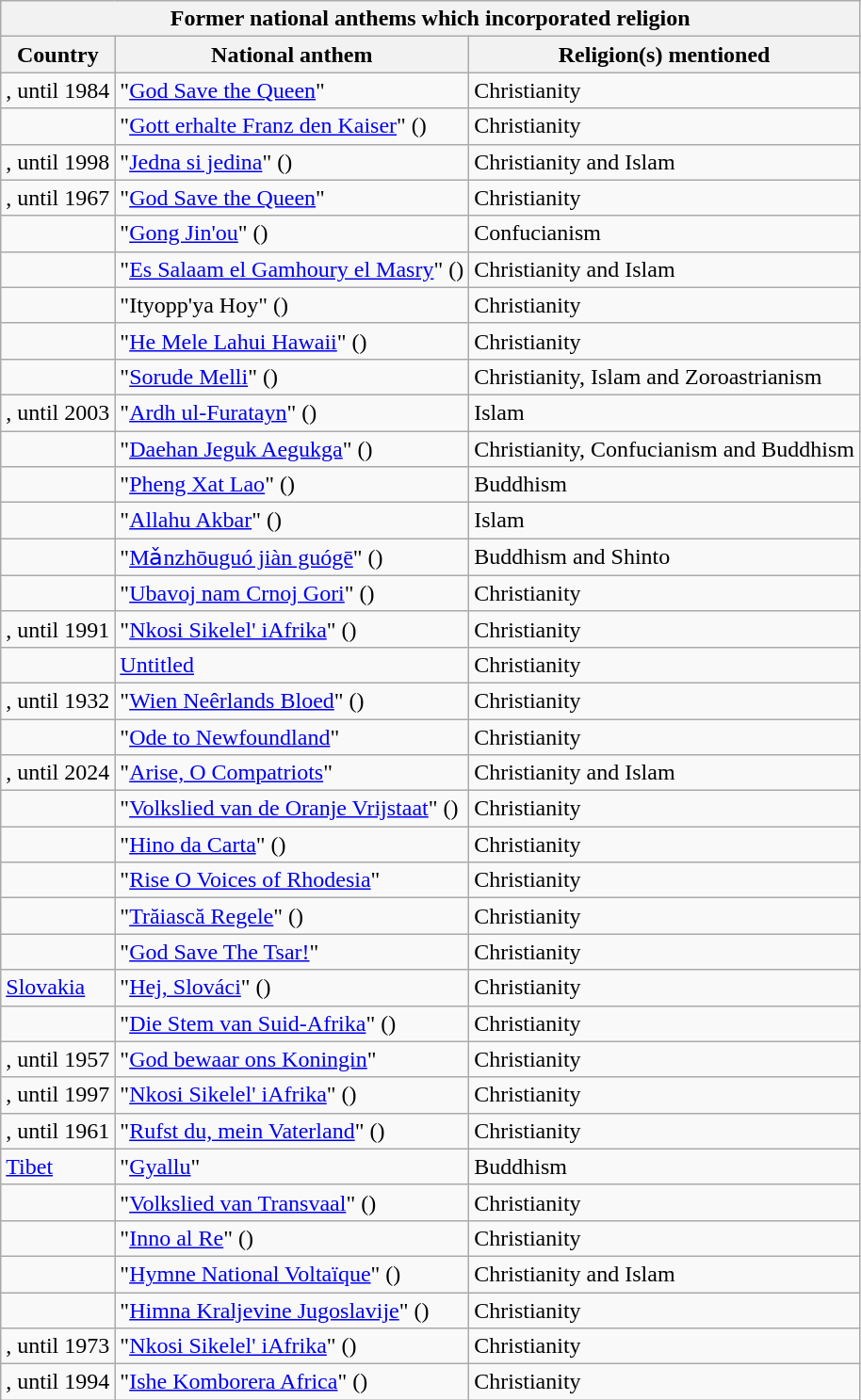<table class="wikitable sortable" width="auto" style="text-align: left">
<tr>
<th colspan="3">Former national anthems which incorporated religion</th>
</tr>
<tr>
<th>Country</th>
<th>National anthem</th>
<th>Religion(s) mentioned</th>
</tr>
<tr>
<td>, until 1984</td>
<td>"<a href='#'>God Save the Queen</a>"</td>
<td>Christianity</td>
</tr>
<tr>
<td></td>
<td>"<a href='#'>Gott erhalte Franz den Kaiser</a>" ()</td>
<td>Christianity</td>
</tr>
<tr>
<td>, until 1998</td>
<td>"<a href='#'>Jedna si jedina</a>" ()</td>
<td>Christianity and Islam</td>
</tr>
<tr>
<td>, until 1967</td>
<td>"<a href='#'>God Save the Queen</a>"</td>
<td>Christianity</td>
</tr>
<tr>
<td></td>
<td>"<a href='#'>Gong Jin'ou</a>" ()</td>
<td>Confucianism</td>
</tr>
<tr>
<td></td>
<td>"<a href='#'>Es Salaam el Gamhoury el Masry</a>" ()</td>
<td>Christianity and Islam</td>
</tr>
<tr>
<td></td>
<td>"Ityopp'ya Hoy" ()</td>
<td>Christianity</td>
</tr>
<tr>
<td></td>
<td>"<a href='#'>He Mele Lahui Hawaii</a>" ()</td>
<td>Christianity</td>
</tr>
<tr>
<td></td>
<td>"<a href='#'>Sorude Melli</a>" ()</td>
<td>Christianity, Islam and Zoroastrianism</td>
</tr>
<tr>
<td>, until 2003</td>
<td>"<a href='#'>Ardh ul-Furatayn</a>" ()</td>
<td>Islam</td>
</tr>
<tr>
<td></td>
<td>"<a href='#'>Daehan Jeguk Aegukga</a>" ()</td>
<td>Christianity, Confucianism and Buddhism</td>
</tr>
<tr>
<td></td>
<td>"<a href='#'>Pheng Xat Lao</a>" ()</td>
<td>Buddhism</td>
</tr>
<tr>
<td></td>
<td>"<a href='#'>Allahu Akbar</a>" ()</td>
<td>Islam</td>
</tr>
<tr>
<td></td>
<td>"<a href='#'>Mǎnzhōuguó jiàn guógē</a>" ()</td>
<td>Buddhism and Shinto</td>
</tr>
<tr>
<td></td>
<td>"<a href='#'>Ubavoj nam Crnoj Gori</a>" ()</td>
<td>Christianity</td>
</tr>
<tr>
<td>, until 1991</td>
<td>"<a href='#'>Nkosi Sikelel' iAfrika</a>" ()</td>
<td>Christianity</td>
</tr>
<tr>
<td></td>
<td><a href='#'>Untitled</a></td>
<td>Christianity</td>
</tr>
<tr>
<td>, until 1932</td>
<td>"<a href='#'>Wien Neêrlands Bloed</a>" ()</td>
<td>Christianity</td>
</tr>
<tr>
<td></td>
<td>"<a href='#'>Ode to Newfoundland</a>"</td>
<td>Christianity</td>
</tr>
<tr>
<td>, until 2024</td>
<td>"<a href='#'>Arise, O Compatriots</a>"</td>
<td>Christianity and Islam</td>
</tr>
<tr>
<td></td>
<td>"<a href='#'>Volkslied van de Oranje Vrijstaat</a>" ()</td>
<td>Christianity</td>
</tr>
<tr>
<td></td>
<td>"<a href='#'>Hino da Carta</a>" ()</td>
<td>Christianity</td>
</tr>
<tr>
<td></td>
<td>"<a href='#'>Rise O Voices of Rhodesia</a>"</td>
<td>Christianity</td>
</tr>
<tr>
<td></td>
<td>"<a href='#'>Trăiască Regele</a>" ()</td>
<td>Christianity</td>
</tr>
<tr>
<td></td>
<td>"<a href='#'>God Save The Tsar!</a>"</td>
<td>Christianity</td>
</tr>
<tr>
<td> <a href='#'>Slovakia</a></td>
<td>"<a href='#'>Hej, Slováci</a>" ()</td>
<td>Christianity</td>
</tr>
<tr>
<td></td>
<td>"<a href='#'>Die Stem van Suid-Afrika</a>" ()</td>
<td>Christianity</td>
</tr>
<tr>
<td>, until 1957</td>
<td>"<a href='#'>God bewaar ons Koningin</a>"</td>
<td>Christianity</td>
</tr>
<tr>
<td>, until 1997</td>
<td>"<a href='#'>Nkosi Sikelel' iAfrika</a>" ()</td>
<td>Christianity</td>
</tr>
<tr>
<td>, until 1961</td>
<td>"<a href='#'>Rufst du, mein Vaterland</a>" ()</td>
<td>Christianity</td>
</tr>
<tr>
<td> <a href='#'>Tibet</a></td>
<td>"<a href='#'>Gyallu</a>"</td>
<td>Buddhism</td>
</tr>
<tr>
<td></td>
<td>"<a href='#'>Volkslied van Transvaal</a>" ()</td>
<td>Christianity</td>
</tr>
<tr>
<td></td>
<td>"<a href='#'>Inno al Re</a>" ()</td>
<td>Christianity</td>
</tr>
<tr>
<td></td>
<td>"<a href='#'>Hymne National Voltaïque</a>" ()</td>
<td>Christianity and Islam</td>
</tr>
<tr>
<td></td>
<td>"<a href='#'>Himna Kraljevine Jugoslavije</a>" ()</td>
<td>Christianity</td>
</tr>
<tr>
<td>, until 1973</td>
<td>"<a href='#'>Nkosi Sikelel' iAfrika</a>" ()</td>
<td>Christianity</td>
</tr>
<tr>
<td>, until 1994</td>
<td>"<a href='#'>Ishe Komborera Africa</a>" ()</td>
<td>Christianity</td>
</tr>
</table>
